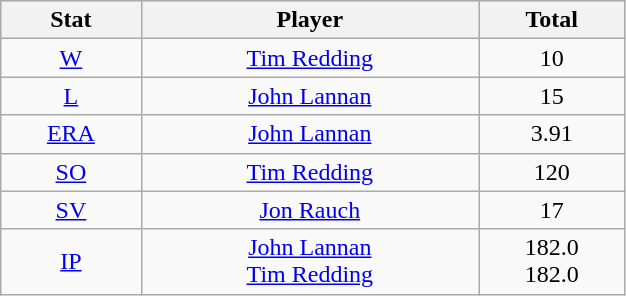<table class="wikitable" style="width:33%;">
<tr style="text-align:center; background:#ddd;">
<th style="width:5%;">Stat</th>
<th style="width:15%;">Player</th>
<th style="width:5%;">Total</th>
</tr>
<tr align=center>
<td><a href='#'>W</a></td>
<td><a href='#'>Tim Redding</a></td>
<td>10</td>
</tr>
<tr align=center>
<td><a href='#'>L</a></td>
<td><a href='#'>John Lannan</a></td>
<td>15</td>
</tr>
<tr align=center>
<td><a href='#'>ERA</a></td>
<td><a href='#'>John Lannan</a></td>
<td>3.91</td>
</tr>
<tr align=center>
<td><a href='#'>SO</a></td>
<td><a href='#'>Tim Redding</a></td>
<td>120</td>
</tr>
<tr align=center>
<td><a href='#'>SV</a></td>
<td><a href='#'>Jon Rauch</a></td>
<td>17</td>
</tr>
<tr align=center>
<td><a href='#'>IP</a></td>
<td><a href='#'>John Lannan</a><br><a href='#'>Tim Redding</a></td>
<td>182.0<br>182.0</td>
</tr>
</table>
